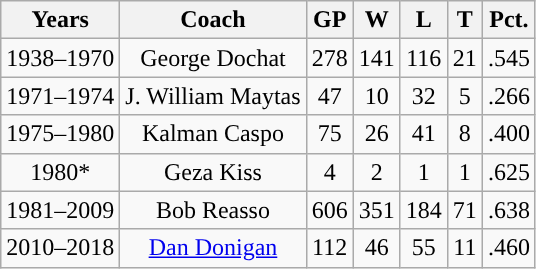<table class="wikitable" style="text-align:center">
<tr>
<th style="background:#">Years</th>
<th style="background:#">Coach</th>
<th style="background:#">GP</th>
<th style="background:#">W</th>
<th style="background:#">L</th>
<th style="background:#">T</th>
<th style="background:#">Pct.</th>
</tr>
<tr>
<td>1938–1970</td>
<td>George Dochat</td>
<td>278</td>
<td>141</td>
<td>116</td>
<td>21</td>
<td>.545</td>
</tr>
<tr>
<td>1971–1974</td>
<td>J. William Maytas</td>
<td>47</td>
<td>10</td>
<td>32</td>
<td>5</td>
<td>.266</td>
</tr>
<tr>
<td>1975–1980</td>
<td>Kalman Caspo</td>
<td>75</td>
<td>26</td>
<td>41</td>
<td>8</td>
<td>.400</td>
</tr>
<tr>
<td>1980*</td>
<td>Geza Kiss</td>
<td>4</td>
<td>2</td>
<td>1</td>
<td>1</td>
<td>.625</td>
</tr>
<tr>
<td>1981–2009</td>
<td>Bob Reasso</td>
<td>606</td>
<td>351</td>
<td>184</td>
<td>71</td>
<td>.638</td>
</tr>
<tr>
<td>2010–2018</td>
<td><a href='#'>Dan Donigan</a></td>
<td>112</td>
<td>46</td>
<td>55</td>
<td>11</td>
<td>.460</td>
</tr>
</table>
